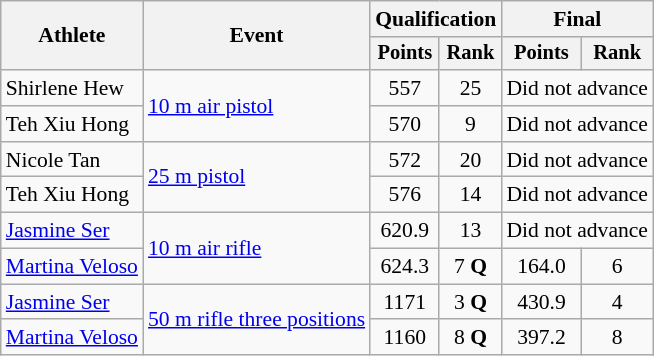<table class=wikitable style=font-size:90%;text-align:center>
<tr>
<th rowspan="2">Athlete</th>
<th rowspan="2">Event</th>
<th colspan=2>Qualification</th>
<th colspan=2>Final</th>
</tr>
<tr style="font-size:95%">
<th>Points</th>
<th>Rank</th>
<th>Points</th>
<th>Rank</th>
</tr>
<tr>
<td align=left>Shirlene Hew</td>
<td align=left rowspan=2><a href='#'>10 m air pistol</a></td>
<td>557</td>
<td>25</td>
<td colspan=2>Did not advance</td>
</tr>
<tr>
<td align=left>Teh Xiu Hong</td>
<td>570</td>
<td>9</td>
<td colspan=2>Did not advance</td>
</tr>
<tr>
<td align=left>Nicole Tan</td>
<td align=left rowspan=2><a href='#'>25 m pistol</a></td>
<td>572</td>
<td>20</td>
<td colspan=2>Did not advance</td>
</tr>
<tr>
<td align=left>Teh Xiu Hong</td>
<td>576</td>
<td>14</td>
<td colspan=2>Did not advance</td>
</tr>
<tr>
<td align=left><a href='#'>Jasmine Ser</a></td>
<td align=left rowspan=2><a href='#'>10 m air rifle</a></td>
<td>620.9</td>
<td>13</td>
<td colspan=2>Did not advance</td>
</tr>
<tr>
<td align=left><a href='#'>Martina Veloso</a></td>
<td>624.3</td>
<td>7 <strong>Q</strong></td>
<td>164.0</td>
<td>6</td>
</tr>
<tr>
<td align=left><a href='#'>Jasmine Ser</a></td>
<td align=left rowspan=2><a href='#'>50 m rifle three positions</a></td>
<td>1171</td>
<td>3 <strong>Q</strong></td>
<td>430.9</td>
<td>4</td>
</tr>
<tr>
<td align=left><a href='#'>Martina Veloso</a></td>
<td>1160</td>
<td>8 <strong>Q</strong></td>
<td>397.2</td>
<td>8</td>
</tr>
</table>
